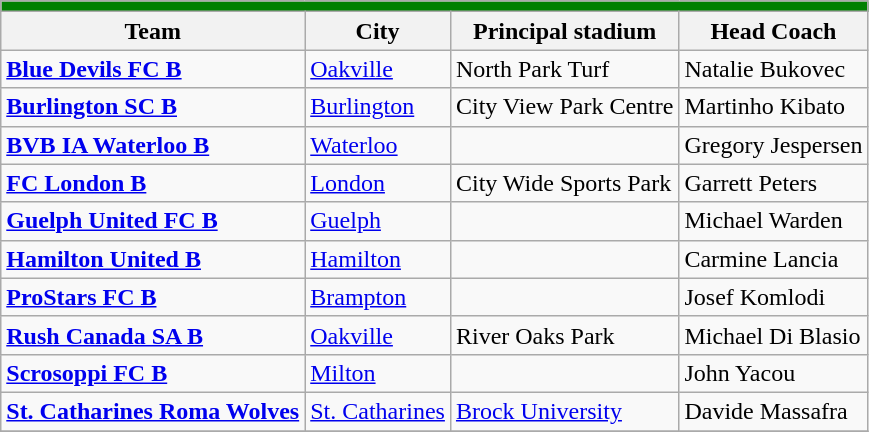<table class="wikitable sortable">
<tr>
<th style="background:green" colspan="6"></th>
</tr>
<tr>
<th>Team</th>
<th>City</th>
<th>Principal stadium</th>
<th>Head Coach</th>
</tr>
<tr>
<td><strong><a href='#'>Blue Devils FC B</a></strong></td>
<td><a href='#'>Oakville</a></td>
<td>North Park Turf</td>
<td>Natalie Bukovec</td>
</tr>
<tr>
<td><strong><a href='#'>Burlington SC B</a></strong></td>
<td><a href='#'>Burlington</a></td>
<td>City View Park Centre</td>
<td>Martinho Kibato</td>
</tr>
<tr>
<td><strong><a href='#'>BVB IA Waterloo B</a></strong></td>
<td><a href='#'>Waterloo</a></td>
<td></td>
<td>Gregory Jespersen</td>
</tr>
<tr>
<td><strong><a href='#'>FC London B</a></strong></td>
<td><a href='#'>London</a></td>
<td>City Wide Sports Park</td>
<td>Garrett Peters</td>
</tr>
<tr>
<td><strong><a href='#'>Guelph United FC B</a></strong></td>
<td><a href='#'>Guelph</a></td>
<td></td>
<td>Michael Warden</td>
</tr>
<tr>
<td><strong><a href='#'>Hamilton United B</a></strong></td>
<td><a href='#'>Hamilton</a></td>
<td></td>
<td>Carmine Lancia</td>
</tr>
<tr>
<td><strong><a href='#'>ProStars FC B</a></strong></td>
<td><a href='#'>Brampton</a></td>
<td></td>
<td>Josef Komlodi</td>
</tr>
<tr>
<td><strong><a href='#'>Rush Canada SA B</a></strong></td>
<td><a href='#'>Oakville</a></td>
<td>River Oaks Park</td>
<td>Michael Di Blasio</td>
</tr>
<tr>
<td><strong><a href='#'>Scrosoppi FC B</a></strong></td>
<td><a href='#'>Milton</a></td>
<td></td>
<td>John Yacou</td>
</tr>
<tr>
<td><strong><a href='#'>St. Catharines Roma Wolves</a></strong></td>
<td><a href='#'>St. Catharines</a></td>
<td><a href='#'>Brock University</a></td>
<td>Davide Massafra</td>
</tr>
<tr>
</tr>
</table>
